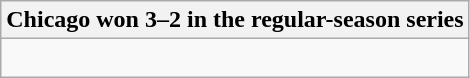<table class="wikitable collapsible collapsed">
<tr>
<th>Chicago won 3–2 in the regular-season series</th>
</tr>
<tr>
<td><br>



</td>
</tr>
</table>
